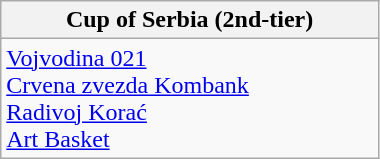<table class=wikitable width=20%>
<tr>
<th width=13%>Cup of Serbia (2nd-tier)</th>
</tr>
<tr valign=top>
<td><a href='#'>Vojvodina 021</a><br><a href='#'>Crvena zvezda Kombank</a><br><a href='#'>Radivoj Korać</a><br><a href='#'>Art Basket</a></td>
</tr>
</table>
